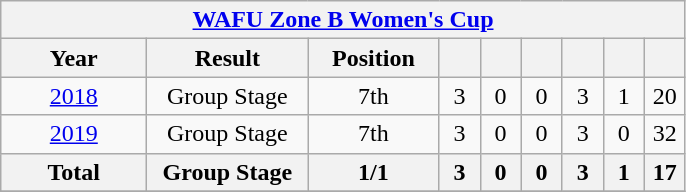<table class="wikitable" style="text-align:center;">
<tr>
<th colspan="9"><a href='#'>WAFU Zone B Women's Cup</a></th>
</tr>
<tr>
<th style="width:90px;">Year</th>
<th style="width:100px;">Result</th>
<th style="width:80px;">Position</th>
<th style="width:20px;"></th>
<th style="width:20px;"></th>
<th style="width:20px;"></th>
<th style="width:20px;"></th>
<th style="width:20px;"></th>
<th style="width:20px;"></th>
</tr>
<tr>
<td> <a href='#'>2018</a></td>
<td>Group Stage</td>
<td>7th</td>
<td>3</td>
<td>0</td>
<td>0</td>
<td>3</td>
<td>1</td>
<td>20</td>
</tr>
<tr>
<td> <a href='#'>2019</a></td>
<td>Group Stage</td>
<td>7th</td>
<td>3</td>
<td>0</td>
<td>0</td>
<td>3</td>
<td>0</td>
<td>32</td>
</tr>
<tr>
<th>Total</th>
<th>Group Stage</th>
<th>1/1</th>
<th>3</th>
<th>0</th>
<th>0</th>
<th>3</th>
<th>1</th>
<th>17</th>
</tr>
<tr>
</tr>
</table>
